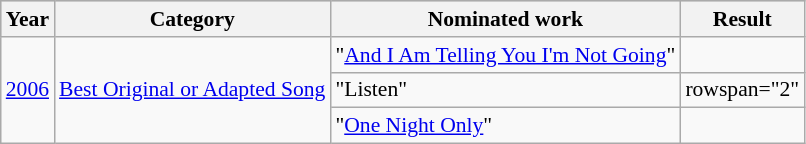<table class="wikitable" style="font-size:90%;">
<tr style="background:#ccc; text-align:center;">
<th>Year</th>
<th>Category</th>
<th>Nominated work</th>
<th>Result</th>
</tr>
<tr>
<td rowspan="3"><a href='#'>2006</a></td>
<td rowspan="3"><a href='#'>Best Original or Adapted Song</a></td>
<td>"<a href='#'>And I Am Telling You I'm Not Going</a>"</td>
<td></td>
</tr>
<tr>
<td>"Listen"</td>
<td>rowspan="2" </td>
</tr>
<tr>
<td>"<a href='#'>One Night Only</a>"</td>
</tr>
</table>
